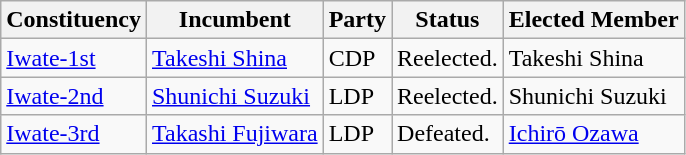<table class="wikitable">
<tr>
<th>Constituency</th>
<th>Incumbent</th>
<th>Party</th>
<th>Status</th>
<th>Elected Member</th>
</tr>
<tr>
<td><a href='#'>Iwate-1st</a></td>
<td><a href='#'>Takeshi Shina</a></td>
<td>CDP</td>
<td>Reelected.</td>
<td>Takeshi Shina</td>
</tr>
<tr>
<td><a href='#'>Iwate-2nd</a></td>
<td><a href='#'>Shunichi Suzuki</a></td>
<td>LDP</td>
<td>Reelected.</td>
<td>Shunichi Suzuki</td>
</tr>
<tr>
<td><a href='#'>Iwate-3rd</a></td>
<td><a href='#'>Takashi Fujiwara</a></td>
<td>LDP</td>
<td>Defeated.</td>
<td><a href='#'>Ichirō Ozawa</a></td>
</tr>
</table>
